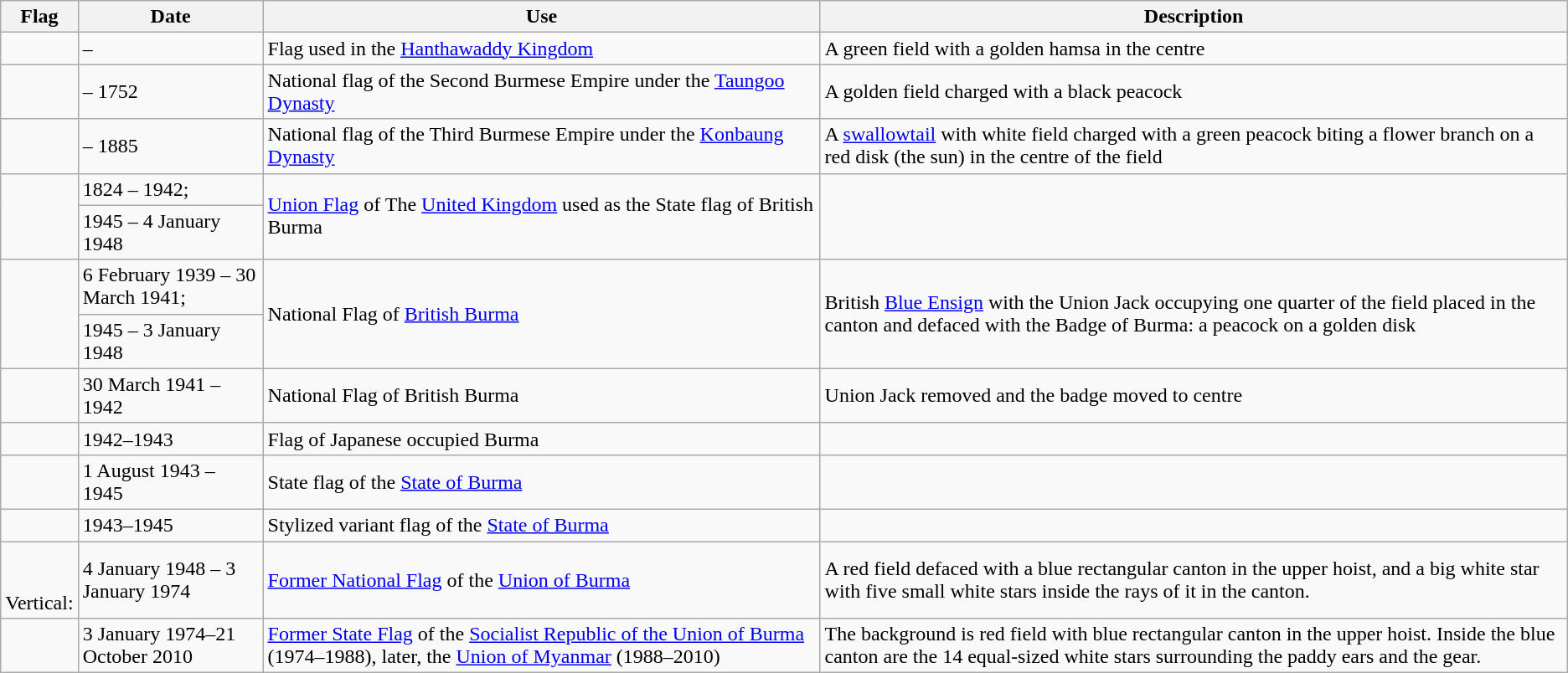<table class="wikitable">
<tr>
<th>Flag</th>
<th>Date</th>
<th>Use</th>
<th>Description</th>
</tr>
<tr>
<td></td>
<td> – </td>
<td>Flag used in the <a href='#'>Hanthawaddy Kingdom</a></td>
<td>A green field with a golden hamsa in the centre</td>
</tr>
<tr>
<td></td>
<td> – 1752</td>
<td>National flag of the Second Burmese Empire under the <a href='#'>Taungoo Dynasty</a></td>
<td>A golden field charged with a black peacock</td>
</tr>
<tr>
<td></td>
<td> – 1885</td>
<td>National flag of the Third Burmese Empire under the <a href='#'>Konbaung Dynasty</a></td>
<td>A <a href='#'>swallowtail</a> with white field charged with a green peacock biting a flower branch on a red disk (the sun) in the centre of the field </td>
</tr>
<tr>
<td rowspan="2"></td>
<td>1824 – 1942;</td>
<td rowspan="2"><a href='#'>Union Flag</a> of The <a href='#'>United Kingdom</a> used as the State flag of British Burma</td>
<td rowspan="2"></td>
</tr>
<tr>
<td>1945 – 4 January 1948</td>
</tr>
<tr>
<td rowspan="2"></td>
<td>6 February 1939 – 30 March 1941;</td>
<td rowspan="2">National Flag of <a href='#'>British Burma</a></td>
<td rowspan="2">British <a href='#'>Blue Ensign</a> with the Union Jack occupying one quarter of the field placed in the canton and defaced with the Badge of Burma: a peacock on a golden disk</td>
</tr>
<tr>
<td>1945 – 3 January 1948</td>
</tr>
<tr>
<td></td>
<td>30 March 1941 – 1942</td>
<td>National Flag of British Burma</td>
<td>Union Jack removed and the badge moved to centre</td>
</tr>
<tr>
<td></td>
<td>1942–1943</td>
<td>Flag of Japanese occupied Burma</td>
<td></td>
</tr>
<tr>
<td></td>
<td>1 August 1943 – 1945</td>
<td>State flag of the <a href='#'>State of Burma</a></td>
<td></td>
</tr>
<tr>
<td></td>
<td>1943–1945</td>
<td>Stylized variant flag of the <a href='#'>State of Burma</a></td>
<td></td>
</tr>
<tr>
<td> <br> <br>Vertical:</td>
<td>4 January 1948 – 3 January 1974</td>
<td><a href='#'>Former National Flag</a> of the <a href='#'>Union of Burma</a></td>
<td>A red field defaced with a blue rectangular canton in the upper hoist, and a big white star with five small white stars inside the rays of it in the canton.</td>
</tr>
<tr>
<td></td>
<td>3 January 1974–21 October 2010</td>
<td><a href='#'>Former State Flag</a> of the <a href='#'>Socialist Republic of the Union of Burma</a> (1974–1988), later, the <a href='#'>Union of Myanmar</a> (1988–2010)</td>
<td>The background is red field with blue rectangular canton in the upper hoist. Inside the blue canton are the 14 equal-sized white stars surrounding the paddy ears and the gear.</td>
</tr>
</table>
